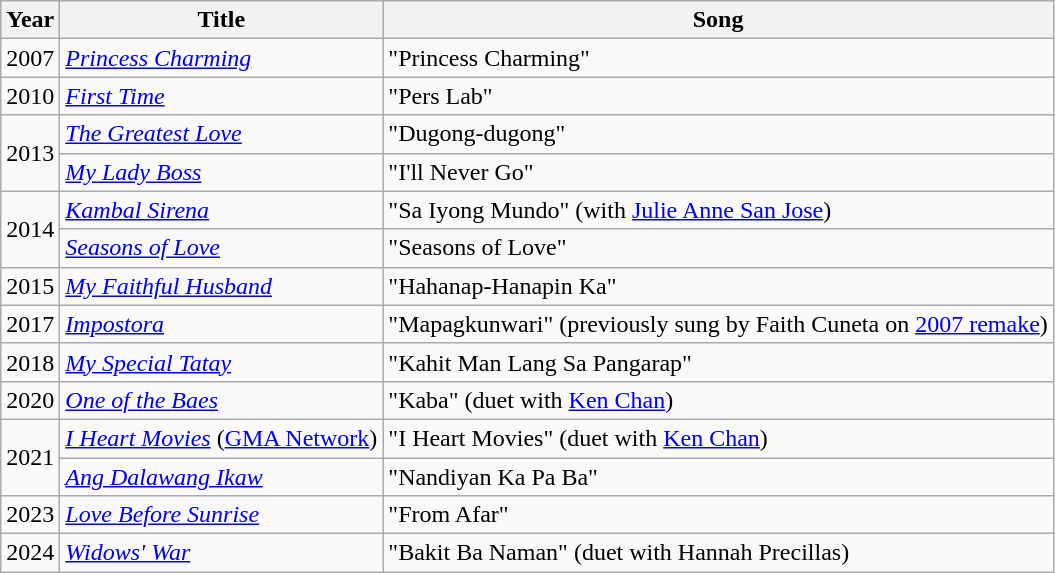<table class="wikitable sortable">
<tr>
<th>Year</th>
<th>Title</th>
<th>Song</th>
</tr>
<tr>
<td>2007</td>
<td><em><a href='#'>Princess Charming</a></em></td>
<td>"Princess Charming"</td>
</tr>
<tr>
<td>2010</td>
<td><em><a href='#'>First Time</a></em></td>
<td>"Pers Lab"</td>
</tr>
<tr>
<td rowspan="2">2013</td>
<td><em><a href='#'>The Greatest Love</a></em></td>
<td>"Dugong-dugong"</td>
</tr>
<tr>
<td><em><a href='#'>My Lady Boss</a></em></td>
<td>"I'll Never Go"</td>
</tr>
<tr>
<td rowspan="2">2014</td>
<td><em><a href='#'>Kambal Sirena</a></em></td>
<td>"Sa Iyong Mundo" (with <a href='#'>Julie Anne San Jose</a>)</td>
</tr>
<tr>
<td><em><a href='#'>Seasons of Love</a></em></td>
<td>"Seasons of Love"</td>
</tr>
<tr>
<td>2015</td>
<td><em><a href='#'>My Faithful Husband</a></em></td>
<td>"Hahanap-Hanapin Ka"</td>
</tr>
<tr>
<td>2017</td>
<td><em><a href='#'>Impostora</a></em></td>
<td>"Mapagkunwari" (previously sung by Faith Cuneta on <a href='#'>2007 remake</a>)</td>
</tr>
<tr>
<td>2018</td>
<td><em><a href='#'>My Special Tatay</a></em></td>
<td>"Kahit Man Lang Sa Pangarap"</td>
</tr>
<tr>
<td>2020</td>
<td><em><a href='#'>One of the Baes</a></em></td>
<td>"Kaba" (duet with <a href='#'>Ken Chan</a>)</td>
</tr>
<tr>
<td rowspan="2">2021</td>
<td><em><a href='#'>I Heart Movies</a></em> (<a href='#'>GMA Network</a>)</td>
<td>"I Heart Movies" (duet with <a href='#'>Ken Chan</a>)</td>
</tr>
<tr>
<td><em><a href='#'>Ang Dalawang Ikaw</a></em></td>
<td>"Nandiyan Ka Pa Ba"</td>
</tr>
<tr>
<td>2023</td>
<td><em><a href='#'>Love Before Sunrise</a></em></td>
<td>"From Afar"</td>
</tr>
<tr>
<td>2024</td>
<td><em><a href='#'>Widows' War</a></em></td>
<td>"Bakit Ba Naman" (duet with Hannah Precillas)</td>
</tr>
</table>
